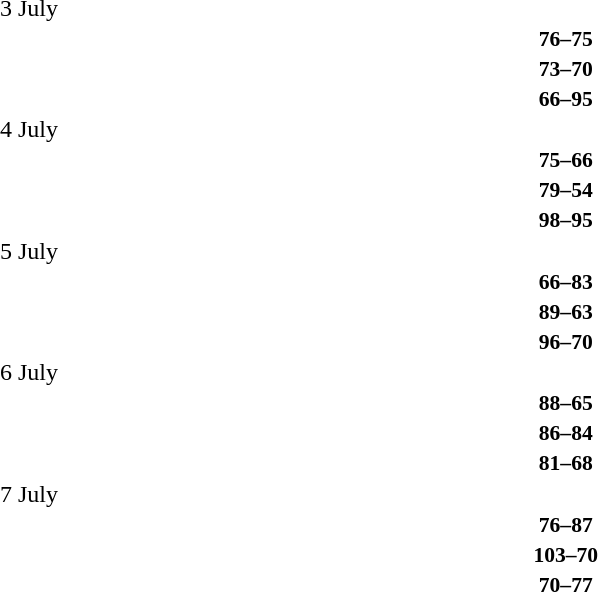<table style="width:60%;" cellspacing="1">
<tr>
<th width=15%></th>
<th width=3%></th>
<th width=6%></th>
<th width=3%></th>
<th width=15%></th>
</tr>
<tr>
<td>3 July</td>
</tr>
<tr style=font-size:90%>
<td align=right><strong></strong></td>
<td></td>
<td align=center><strong>76–75</strong></td>
<td></td>
<td><strong></strong></td>
</tr>
<tr style=font-size:90%>
<td align=right><strong></strong></td>
<td></td>
<td align=center><strong>73–70</strong></td>
<td></td>
<td><strong></strong></td>
</tr>
<tr style=font-size:90%>
<td align=right><strong></strong></td>
<td></td>
<td align=center><strong>66–95</strong></td>
<td></td>
<td><strong></strong></td>
</tr>
<tr>
<td>4 July</td>
</tr>
<tr style=font-size:90%>
<td align=right><strong></strong></td>
<td></td>
<td align=center><strong>75–66</strong></td>
<td></td>
<td><strong></strong></td>
</tr>
<tr style=font-size:90%>
<td align=right><strong></strong></td>
<td></td>
<td align=center><strong>79–54</strong></td>
<td></td>
<td><strong></strong></td>
</tr>
<tr style=font-size:90%>
<td align=right><strong></strong></td>
<td></td>
<td align=center><strong>98–95</strong></td>
<td></td>
<td><strong></strong></td>
</tr>
<tr>
<td>5 July</td>
</tr>
<tr style=font-size:90%>
<td align=right><strong></strong></td>
<td></td>
<td align=center><strong>66–83</strong></td>
<td></td>
<td><strong></strong></td>
</tr>
<tr style=font-size:90%>
<td align=right><strong></strong></td>
<td></td>
<td align=center><strong>89–63</strong></td>
<td></td>
<td><strong></strong></td>
</tr>
<tr style=font-size:90%>
<td align=right><strong></strong></td>
<td></td>
<td align=center><strong>96–70</strong></td>
<td></td>
<td><strong></strong></td>
</tr>
<tr>
<td>6 July</td>
</tr>
<tr style=font-size:90%>
<td align=right><strong></strong></td>
<td></td>
<td align=center><strong>88–65</strong></td>
<td></td>
<td><strong></strong></td>
</tr>
<tr style=font-size:90%>
<td align=right><strong></strong></td>
<td></td>
<td align=center><strong>86–84</strong></td>
<td></td>
<td><strong></strong></td>
</tr>
<tr style=font-size:90%>
<td align=right><strong></strong></td>
<td></td>
<td align=center><strong>81–68</strong></td>
<td></td>
<td><strong></strong></td>
</tr>
<tr>
<td>7 July</td>
</tr>
<tr style=font-size:90%>
<td align=right><strong></strong></td>
<td></td>
<td align=center><strong>76–87</strong></td>
<td></td>
<td><strong></strong></td>
</tr>
<tr style=font-size:90%>
<td align=right><strong></strong></td>
<td></td>
<td align=center><strong>103–70</strong></td>
<td></td>
<td><strong></strong></td>
</tr>
<tr style=font-size:90%>
<td align=right><strong></strong></td>
<td></td>
<td align=center><strong>70–77</strong></td>
<td></td>
<td><strong></strong></td>
</tr>
</table>
